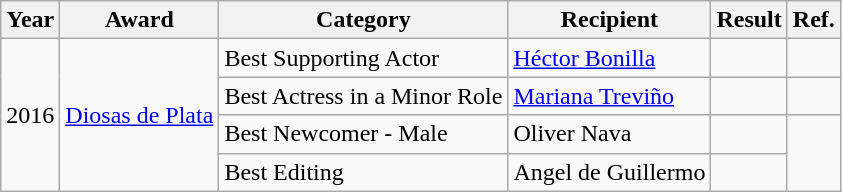<table class="wikitable">
<tr>
<th>Year</th>
<th>Award</th>
<th>Category</th>
<th>Recipient</th>
<th>Result</th>
<th>Ref.</th>
</tr>
<tr>
<td rowspan="4">2016</td>
<td rowspan="4"><a href='#'>Diosas de Plata</a></td>
<td>Best Supporting Actor</td>
<td><a href='#'>Héctor Bonilla</a></td>
<td></td>
<td></td>
</tr>
<tr>
<td>Best Actress in a Minor Role</td>
<td><a href='#'>Mariana Treviño</a></td>
<td></td>
<td></td>
</tr>
<tr>
<td>Best Newcomer - Male</td>
<td>Oliver Nava</td>
<td></td>
<td rowspan="2"></td>
</tr>
<tr>
<td>Best Editing</td>
<td>Angel de Guillermo</td>
<td></td>
</tr>
</table>
